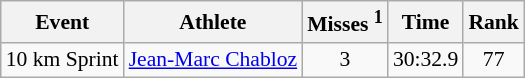<table class="wikitable" style="font-size:90%">
<tr>
<th>Event</th>
<th>Athlete</th>
<th>Misses <sup>1</sup></th>
<th>Time</th>
<th>Rank</th>
</tr>
<tr>
<td>10 km Sprint</td>
<td><a href='#'>Jean-Marc Chabloz</a></td>
<td align="center">3</td>
<td align="center">30:32.9</td>
<td align="center">77</td>
</tr>
</table>
